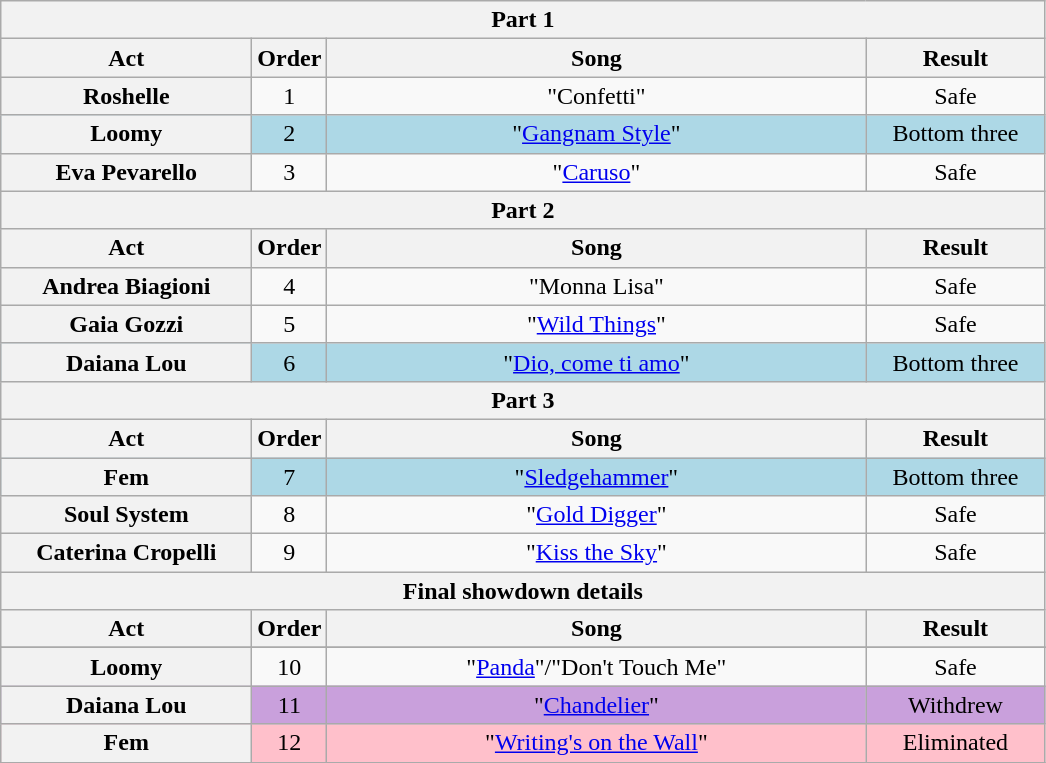<table class="wikitable plainrowheaders" style="text-align:center;">
<tr>
<th colspan="4">Part 1</th>
</tr>
<tr>
<th scope="col" style="width:10em;">Act</th>
<th scope="col">Order</th>
<th scope="col" style="width:22em;">Song</th>
<th scope="col" style="width:7em;">Result</th>
</tr>
<tr>
<th scope="row">Roshelle</th>
<td>1</td>
<td>"Confetti"</td>
<td>Safe</td>
</tr>
<tr style="background:lightblue;">
<th scope="row">Loomy</th>
<td>2</td>
<td>"<a href='#'>Gangnam Style</a>"</td>
<td>Bottom three</td>
</tr>
<tr>
<th scope="row">Eva Pevarello</th>
<td>3</td>
<td>"<a href='#'>Caruso</a>"</td>
<td>Safe</td>
</tr>
<tr>
<th colspan="4">Part 2</th>
</tr>
<tr>
<th scope="col" style="width:10em;">Act</th>
<th scope="col">Order</th>
<th scope="col" style="width:20em;">Song</th>
<th scope="col" style="width:7em;">Result</th>
</tr>
<tr>
<th scope="row">Andrea Biagioni</th>
<td>4</td>
<td>"Monna Lisa"</td>
<td>Safe</td>
</tr>
<tr>
<th scope="row">Gaia Gozzi</th>
<td>5</td>
<td>"<a href='#'>Wild Things</a>"</td>
<td>Safe</td>
</tr>
<tr style="background:lightblue;">
<th scope="row">Daiana Lou</th>
<td>6</td>
<td>"<a href='#'>Dio, come ti amo</a>"</td>
<td>Bottom three</td>
</tr>
<tr>
<th colspan="4">Part 3</th>
</tr>
<tr>
<th scope="col" style="width:10em;">Act</th>
<th scope="col">Order</th>
<th scope="col" style="width:20em;">Song</th>
<th scope="col" style="width:7em;">Result</th>
</tr>
<tr style="background:lightblue;">
<th scope="row">Fem</th>
<td>7</td>
<td>"<a href='#'>Sledgehammer</a>"</td>
<td>Bottom three</td>
</tr>
<tr>
<th scope="row">Soul System</th>
<td>8</td>
<td>"<a href='#'>Gold Digger</a>"</td>
<td>Safe</td>
</tr>
<tr>
<th scope="row">Caterina Cropelli</th>
<td>9</td>
<td>"<a href='#'>Kiss the Sky</a>"</td>
<td>Safe</td>
</tr>
<tr>
<th colspan="4">Final showdown details</th>
</tr>
<tr>
<th scope="col" style="width:10em;">Act</th>
<th scope="col">Order</th>
<th scope="col" style="width:20em;">Song</th>
<th scope="col" style="width:7em;">Result</th>
</tr>
<tr>
</tr>
<tr>
<th scope="row">Loomy</th>
<td>10</td>
<td>"<a href='#'>Panda</a>"/"Don't Touch Me"</td>
<td>Safe</td>
</tr>
<tr style="background:#C9A0DC;">
<th scope="row">Daiana Lou</th>
<td>11</td>
<td>"<a href='#'>Chandelier</a>"</td>
<td>Withdrew</td>
</tr>
<tr style="background:pink;">
<th scope="row">Fem</th>
<td>12</td>
<td>"<a href='#'>Writing's on the Wall</a>"</td>
<td>Eliminated</td>
</tr>
<tr>
</tr>
</table>
